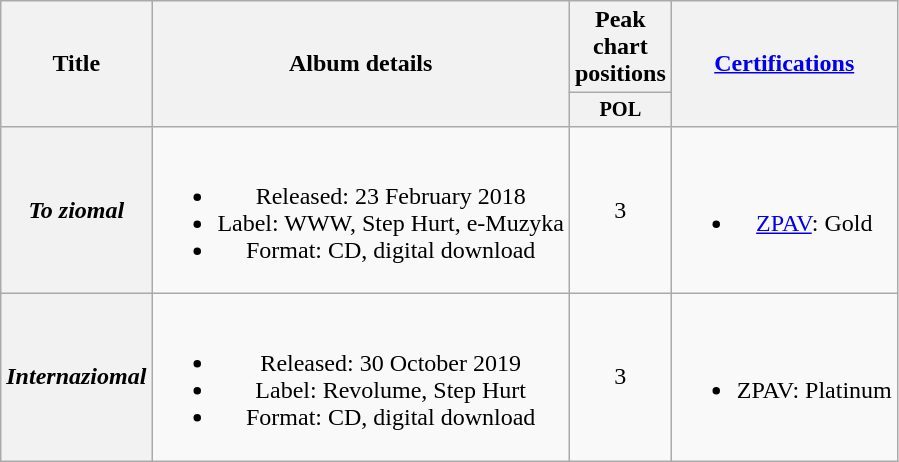<table class="wikitable plainrowheaders" style="text-align:center;">
<tr>
<th rowspan=2>Title</th>
<th rowspan=2>Album details</th>
<th>Peak chart positions</th>
<th rowspan=2><a href='#'>Certifications</a></th>
</tr>
<tr>
<th scope="col" style="width:3em;font-size:85%;">POL</th>
</tr>
<tr>
<th scope="row"><em>To ziomal</em></th>
<td><br><ul><li>Released: 23 February 2018</li><li>Label: WWW, Step Hurt, e-Muzyka</li><li>Format: CD, digital download</li></ul></td>
<td>3</td>
<td><br><ul><li><a href='#'>ZPAV</a>: Gold</li></ul></td>
</tr>
<tr>
<th scope="row"><em>Internaziomal</em></th>
<td><br><ul><li>Released: 30 October 2019</li><li>Label: Revolume, Step Hurt</li><li>Format: CD, digital download</li></ul></td>
<td>3</td>
<td><br><ul><li>ZPAV: Platinum</li></ul></td>
</tr>
</table>
